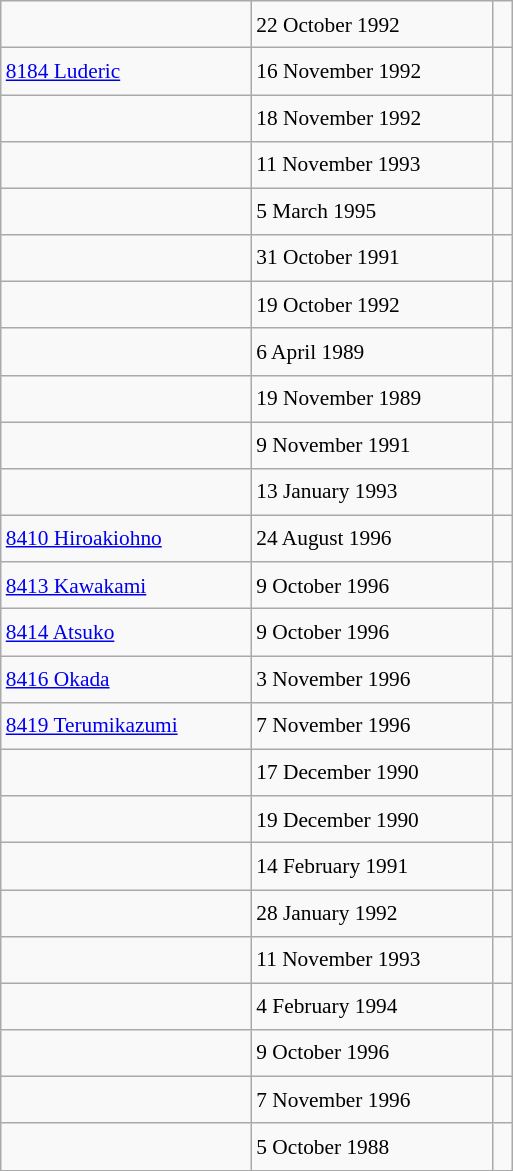<table class="wikitable" style="font-size: 89%; float: left; width: 24em; margin-right: 1em; line-height: 1.65em">
<tr>
<td></td>
<td>22 October 1992</td>
<td><small></small> </td>
</tr>
<tr>
<td><a href='#'>8184 Luderic</a></td>
<td>16 November 1992</td>
<td><small></small> </td>
</tr>
<tr>
<td></td>
<td>18 November 1992</td>
<td><small></small> </td>
</tr>
<tr>
<td></td>
<td>11 November 1993</td>
<td><small></small> </td>
</tr>
<tr>
<td></td>
<td>5 March 1995</td>
<td><small></small> </td>
</tr>
<tr>
<td></td>
<td>31 October 1991</td>
<td><small></small> </td>
</tr>
<tr>
<td></td>
<td>19 October 1992</td>
<td><small></small> </td>
</tr>
<tr>
<td></td>
<td>6 April 1989</td>
<td><small></small> </td>
</tr>
<tr>
<td></td>
<td>19 November 1989</td>
<td><small></small> </td>
</tr>
<tr>
<td></td>
<td>9 November 1991</td>
<td><small></small> </td>
</tr>
<tr>
<td></td>
<td>13 January 1993</td>
<td><small></small> </td>
</tr>
<tr>
<td><a href='#'>8410 Hiroakiohno</a></td>
<td>24 August 1996</td>
<td><small></small> </td>
</tr>
<tr>
<td><a href='#'>8413 Kawakami</a></td>
<td>9 October 1996</td>
<td><small></small> </td>
</tr>
<tr>
<td><a href='#'>8414 Atsuko</a></td>
<td>9 October 1996</td>
<td><small></small> </td>
</tr>
<tr>
<td><a href='#'>8416 Okada</a></td>
<td>3 November 1996</td>
<td><small></small> </td>
</tr>
<tr>
<td><a href='#'>8419 Terumikazumi</a></td>
<td>7 November 1996</td>
<td><small></small> </td>
</tr>
<tr>
<td></td>
<td>17 December 1990</td>
<td><small></small> </td>
</tr>
<tr>
<td></td>
<td>19 December 1990</td>
<td><small></small> </td>
</tr>
<tr>
<td></td>
<td>14 February 1991</td>
<td><small></small> </td>
</tr>
<tr>
<td></td>
<td>28 January 1992</td>
<td><small></small> </td>
</tr>
<tr>
<td></td>
<td>11 November 1993</td>
<td><small></small> </td>
</tr>
<tr>
<td></td>
<td>4 February 1994</td>
<td><small></small> </td>
</tr>
<tr>
<td></td>
<td>9 October 1996</td>
<td><small></small> </td>
</tr>
<tr>
<td></td>
<td>7 November 1996</td>
<td><small></small> </td>
</tr>
<tr>
<td></td>
<td>5 October 1988</td>
<td><small></small> </td>
</tr>
</table>
